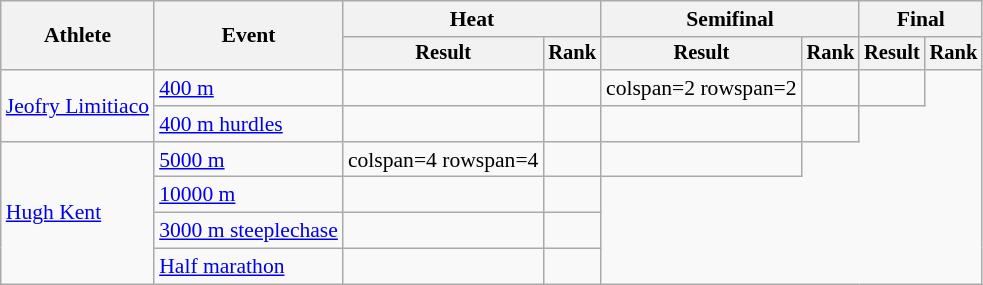<table class="wikitable" style="font-size:90%">
<tr>
<th rowspan="2">Athlete</th>
<th rowspan="2">Event</th>
<th colspan="2">Heat</th>
<th colspan="2">Semifinal</th>
<th colspan="2">Final</th>
</tr>
<tr style="font-size:95%">
<th>Result</th>
<th>Rank</th>
<th>Result</th>
<th>Rank</th>
<th>Result</th>
<th>Rank</th>
</tr>
<tr style=text-align:center>
<td style=text-align:left rowspan=2><a href='#'>Jeofry Limitiaco</a></td>
<td style=text-align:left><a href='#'>400 m</a></td>
<td></td>
<td></td>
<td>colspan=2 rowspan=2 </td>
<td></td>
<td></td>
</tr>
<tr style=text-align:center>
<td style=text-align:left><a href='#'>400 m hurdles</a></td>
<td></td>
<td></td>
<td></td>
<td></td>
</tr>
<tr align=center>
<td align=left rowspan=4><a href='#'>Hugh Kent</a></td>
<td align=left><a href='#'>5000 m</a></td>
<td>colspan=4 rowspan=4 </td>
<td></td>
<td></td>
</tr>
<tr align=center>
<td align=left><a href='#'>10000 m</a></td>
<td></td>
<td></td>
</tr>
<tr align=center>
<td align=left><a href='#'>3000 m steeplechase</a></td>
<td></td>
<td></td>
</tr>
<tr align=center>
<td align=left><a href='#'>Half marathon</a></td>
<td></td>
<td></td>
</tr>
</table>
